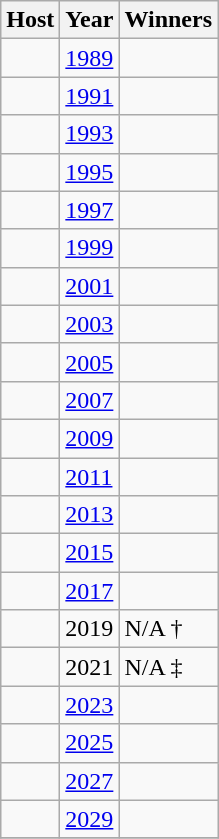<table class="wikitable">
<tr>
<th>Host</th>
<th>Year</th>
<th>Winners</th>
</tr>
<tr>
<td></td>
<td><a href='#'>1989</a></td>
<td></td>
</tr>
<tr>
<td></td>
<td><a href='#'>1991</a></td>
<td></td>
</tr>
<tr>
<td></td>
<td><a href='#'>1993</a></td>
<td></td>
</tr>
<tr>
<td></td>
<td><a href='#'>1995</a></td>
<td></td>
</tr>
<tr>
<td></td>
<td><a href='#'>1997</a></td>
<td></td>
</tr>
<tr>
<td></td>
<td><a href='#'>1999</a></td>
<td></td>
</tr>
<tr>
<td></td>
<td><a href='#'>2001</a></td>
<td></td>
</tr>
<tr>
<td></td>
<td><a href='#'>2003</a></td>
<td></td>
</tr>
<tr>
<td></td>
<td><a href='#'>2005</a></td>
<td></td>
</tr>
<tr>
<td></td>
<td><a href='#'>2007</a></td>
<td></td>
</tr>
<tr>
<td></td>
<td><a href='#'>2009</a></td>
<td></td>
</tr>
<tr>
<td></td>
<td><a href='#'>2011</a></td>
<td></td>
</tr>
<tr>
<td></td>
<td><a href='#'>2013</a></td>
<td></td>
</tr>
<tr>
<td></td>
<td><a href='#'>2015</a></td>
<td></td>
</tr>
<tr>
<td></td>
<td><a href='#'>2017</a></td>
<td></td>
</tr>
<tr>
<td></td>
<td>2019</td>
<td>N/A †</td>
</tr>
<tr>
<td></td>
<td>2021</td>
<td>N/A ‡</td>
</tr>
<tr>
<td></td>
<td><a href='#'>2023</a></td>
<td></td>
</tr>
<tr>
<td></td>
<td><a href='#'>2025</a></td>
<td></td>
</tr>
<tr>
<td></td>
<td><a href='#'>2027</a></td>
<td></td>
</tr>
<tr>
<td></td>
<td><a href='#'>2029</a></td>
<td></td>
</tr>
<tr>
</tr>
</table>
